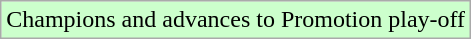<table class="wikitable">
<tr style="width:10px; background:#cfc;">
<td>Champions and advances to Promotion play-off</td>
</tr>
</table>
